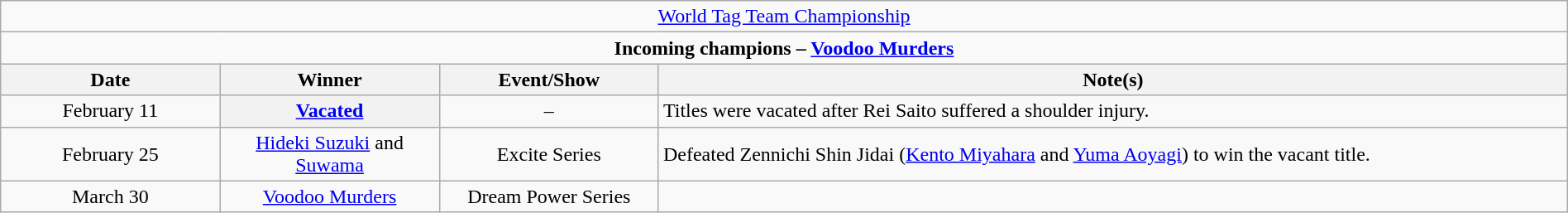<table class="wikitable" style="text-align:center; width:100%;">
<tr>
<td colspan="4" style="text-align: center;"><a href='#'>World Tag Team Championship</a></td>
</tr>
<tr>
<td colspan="4" style="text-align: center;"><strong>Incoming champions – <a href='#'>Voodoo Murders</a> </strong></td>
</tr>
<tr>
<th width=14%>Date</th>
<th width=14%>Winner</th>
<th width=14%>Event/Show</th>
<th width=58%>Note(s)</th>
</tr>
<tr>
<td>February 11</td>
<th><a href='#'>Vacated</a></th>
<td>–</td>
<td align=left>Titles were vacated after Rei Saito suffered a shoulder injury.</td>
</tr>
<tr>
<td>February 25</td>
<td><a href='#'>Hideki Suzuki</a> and <a href='#'>Suwama</a></td>
<td>Excite Series<br></td>
<td align=left>Defeated Zennichi Shin Jidai (<a href='#'>Kento Miyahara</a> and <a href='#'>Yuma Aoyagi</a>) to win the vacant title.</td>
</tr>
<tr>
<td>March 30</td>
<td><a href='#'>Voodoo Murders</a><br></td>
<td>Dream Power Series<br></td>
<td></td>
</tr>
</table>
